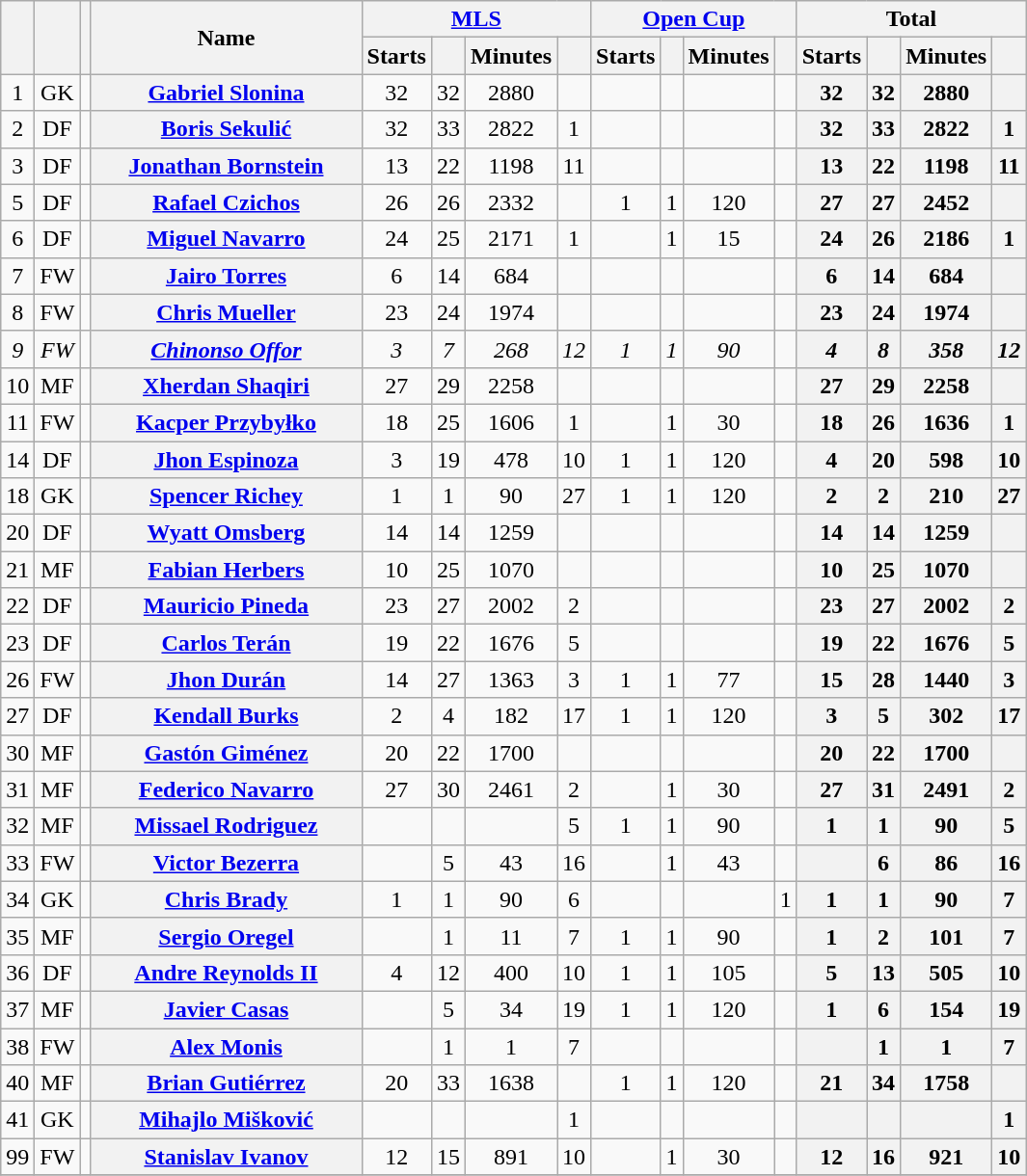<table class="wikitable sortable" style="text-align:center">
<tr>
<th rowspan="2"></th>
<th rowspan="2"></th>
<th rowspan="2"></th>
<th rowspan="2" style="width:180px;">Name</th>
<th colspan="4" style="width:87px;"><a href='#'>MLS</a></th>
<th colspan="4" style="width:87px;"><a href='#'>Open Cup</a></th>
<th colspan="4" style="width:87px;">Total</th>
</tr>
<tr>
<th>Starts</th>
<th></th>
<th>Minutes</th>
<th></th>
<th>Starts</th>
<th></th>
<th>Minutes</th>
<th></th>
<th>Starts</th>
<th></th>
<th>Minutes</th>
<th></th>
</tr>
<tr>
<td>1</td>
<td>GK</td>
<td></td>
<th><a href='#'>Gabriel Slonina</a><br></th>
<td>32</td>
<td>32</td>
<td>2880</td>
<td><br></td>
<td></td>
<td></td>
<td></td>
<td><br></td>
<th>32</th>
<th>32</th>
<th>2880</th>
<th></th>
</tr>
<tr>
<td>2</td>
<td>DF</td>
<td></td>
<th><a href='#'>Boris Sekulić</a><br></th>
<td>32</td>
<td>33</td>
<td>2822</td>
<td>1<br></td>
<td></td>
<td></td>
<td></td>
<td><br></td>
<th>32</th>
<th>33</th>
<th>2822</th>
<th>1</th>
</tr>
<tr>
<td>3</td>
<td>DF</td>
<td></td>
<th><a href='#'>Jonathan Bornstein</a><br></th>
<td>13</td>
<td>22</td>
<td>1198</td>
<td>11<br></td>
<td></td>
<td></td>
<td></td>
<td><br></td>
<th>13</th>
<th>22</th>
<th>1198</th>
<th>11</th>
</tr>
<tr>
<td>5</td>
<td>DF</td>
<td></td>
<th><a href='#'>Rafael Czichos</a><br></th>
<td>26</td>
<td>26</td>
<td>2332</td>
<td><br></td>
<td>1</td>
<td>1</td>
<td>120</td>
<td><br></td>
<th>27</th>
<th>27</th>
<th>2452</th>
<th></th>
</tr>
<tr>
<td>6</td>
<td>DF</td>
<td></td>
<th><a href='#'>Miguel Navarro</a><br></th>
<td>24</td>
<td>25</td>
<td>2171</td>
<td>1<br></td>
<td></td>
<td>1</td>
<td>15</td>
<td><br></td>
<th>24</th>
<th>26</th>
<th>2186</th>
<th>1</th>
</tr>
<tr>
<td>7</td>
<td>FW</td>
<td></td>
<th><a href='#'>Jairo Torres</a><br></th>
<td>6</td>
<td>14</td>
<td>684</td>
<td><br></td>
<td></td>
<td></td>
<td></td>
<td><br></td>
<th>6</th>
<th>14</th>
<th>684</th>
<th></th>
</tr>
<tr>
<td>8</td>
<td>FW</td>
<td></td>
<th><a href='#'>Chris Mueller</a><br></th>
<td>23</td>
<td>24</td>
<td>1974</td>
<td><br></td>
<td></td>
<td></td>
<td></td>
<td><br></td>
<th>23</th>
<th>24</th>
<th>1974</th>
<th></th>
</tr>
<tr>
<td><em>9</em></td>
<td><em>FW</em></td>
<td></td>
<th><em><a href='#'>Chinonso Offor</a></em><br></th>
<td><em>3</em></td>
<td><em>7</em></td>
<td><em>268</em></td>
<td><em>12</em><br></td>
<td><em>1</em></td>
<td><em>1</em></td>
<td><em>90</em></td>
<td><br></td>
<th><em>4</em></th>
<th><em>8</em></th>
<th><em>358</em></th>
<th><em>12</em></th>
</tr>
<tr>
<td>10</td>
<td>MF</td>
<td></td>
<th><a href='#'>Xherdan Shaqiri</a><br></th>
<td>27</td>
<td>29</td>
<td>2258</td>
<td><br></td>
<td></td>
<td></td>
<td></td>
<td><br></td>
<th>27</th>
<th>29</th>
<th>2258</th>
<th></th>
</tr>
<tr>
<td>11</td>
<td>FW</td>
<td></td>
<th><a href='#'>Kacper Przybyłko</a><br></th>
<td>18</td>
<td>25</td>
<td>1606</td>
<td>1<br></td>
<td></td>
<td>1</td>
<td>30</td>
<td><br></td>
<th>18</th>
<th>26</th>
<th>1636</th>
<th>1</th>
</tr>
<tr>
<td>14</td>
<td>DF</td>
<td></td>
<th><a href='#'>Jhon Espinoza</a><br></th>
<td>3</td>
<td>19</td>
<td>478</td>
<td>10<br></td>
<td>1</td>
<td>1</td>
<td>120</td>
<td><br></td>
<th>4</th>
<th>20</th>
<th>598</th>
<th>10</th>
</tr>
<tr>
<td>18</td>
<td>GK</td>
<td></td>
<th><a href='#'>Spencer Richey</a><br></th>
<td>1</td>
<td>1</td>
<td>90</td>
<td>27<br></td>
<td>1</td>
<td>1</td>
<td>120</td>
<td><br></td>
<th>2</th>
<th>2</th>
<th>210</th>
<th>27</th>
</tr>
<tr>
<td>20</td>
<td>DF</td>
<td></td>
<th><a href='#'>Wyatt Omsberg</a><br></th>
<td>14</td>
<td>14</td>
<td>1259</td>
<td><br></td>
<td></td>
<td></td>
<td></td>
<td><br></td>
<th>14</th>
<th>14</th>
<th>1259</th>
<th></th>
</tr>
<tr>
<td>21</td>
<td>MF</td>
<td></td>
<th><a href='#'>Fabian Herbers</a><br></th>
<td>10</td>
<td>25</td>
<td>1070</td>
<td><br></td>
<td></td>
<td></td>
<td></td>
<td><br></td>
<th>10</th>
<th>25</th>
<th>1070</th>
<th></th>
</tr>
<tr>
<td>22</td>
<td>DF</td>
<td></td>
<th><a href='#'>Mauricio Pineda</a><br></th>
<td>23</td>
<td>27</td>
<td>2002</td>
<td>2<br></td>
<td></td>
<td></td>
<td></td>
<td><br></td>
<th>23</th>
<th>27</th>
<th>2002</th>
<th>2</th>
</tr>
<tr>
<td>23</td>
<td>DF</td>
<td></td>
<th><a href='#'>Carlos Terán</a><br></th>
<td>19</td>
<td>22</td>
<td>1676</td>
<td>5<br></td>
<td></td>
<td></td>
<td></td>
<td><br></td>
<th>19</th>
<th>22</th>
<th>1676</th>
<th>5</th>
</tr>
<tr>
<td>26</td>
<td>FW</td>
<td></td>
<th><a href='#'>Jhon Durán</a><br></th>
<td>14</td>
<td>27</td>
<td>1363</td>
<td>3<br></td>
<td>1</td>
<td>1</td>
<td>77</td>
<td><br></td>
<th>15</th>
<th>28</th>
<th>1440</th>
<th>3</th>
</tr>
<tr>
<td>27</td>
<td>DF</td>
<td></td>
<th><a href='#'>Kendall Burks</a><br></th>
<td>2</td>
<td>4</td>
<td>182</td>
<td>17<br></td>
<td>1</td>
<td>1</td>
<td>120</td>
<td><br></td>
<th>3</th>
<th>5</th>
<th>302</th>
<th>17</th>
</tr>
<tr>
<td>30</td>
<td>MF</td>
<td></td>
<th><a href='#'>Gastón Giménez</a><br></th>
<td>20</td>
<td>22</td>
<td>1700</td>
<td><br></td>
<td></td>
<td></td>
<td></td>
<td><br></td>
<th>20</th>
<th>22</th>
<th>1700</th>
<th></th>
</tr>
<tr>
<td>31</td>
<td>MF</td>
<td></td>
<th><a href='#'>Federico Navarro</a><br></th>
<td>27</td>
<td>30</td>
<td>2461</td>
<td>2<br></td>
<td></td>
<td>1</td>
<td>30</td>
<td><br></td>
<th>27</th>
<th>31</th>
<th>2491</th>
<th>2</th>
</tr>
<tr>
<td>32</td>
<td>MF</td>
<td></td>
<th><a href='#'>Missael Rodriguez</a><br></th>
<td></td>
<td></td>
<td></td>
<td>5<br></td>
<td>1</td>
<td>1</td>
<td>90</td>
<td><br></td>
<th>1</th>
<th>1</th>
<th>90</th>
<th>5</th>
</tr>
<tr>
<td>33</td>
<td>FW</td>
<td></td>
<th><a href='#'>Victor Bezerra</a><br></th>
<td></td>
<td>5</td>
<td>43</td>
<td>16<br></td>
<td></td>
<td>1</td>
<td>43</td>
<td><br></td>
<th></th>
<th>6</th>
<th>86</th>
<th>16</th>
</tr>
<tr>
<td>34</td>
<td>GK</td>
<td></td>
<th><a href='#'>Chris Brady</a><br></th>
<td>1</td>
<td>1</td>
<td>90</td>
<td>6<br></td>
<td></td>
<td></td>
<td></td>
<td>1<br></td>
<th>1</th>
<th>1</th>
<th>90</th>
<th>7</th>
</tr>
<tr>
<td>35</td>
<td>MF</td>
<td></td>
<th><a href='#'>Sergio Oregel</a><br></th>
<td></td>
<td>1</td>
<td>11</td>
<td>7<br></td>
<td>1</td>
<td>1</td>
<td>90</td>
<td><br></td>
<th>1</th>
<th>2</th>
<th>101</th>
<th>7</th>
</tr>
<tr>
<td>36</td>
<td>DF</td>
<td></td>
<th><a href='#'>Andre Reynolds II</a><br></th>
<td>4</td>
<td>12</td>
<td>400</td>
<td>10<br></td>
<td>1</td>
<td>1</td>
<td>105</td>
<td><br></td>
<th>5</th>
<th>13</th>
<th>505</th>
<th>10</th>
</tr>
<tr>
<td>37</td>
<td>MF</td>
<td></td>
<th><a href='#'>Javier Casas</a><br></th>
<td></td>
<td>5</td>
<td>34</td>
<td>19<br></td>
<td>1</td>
<td>1</td>
<td>120</td>
<td><br></td>
<th>1</th>
<th>6</th>
<th>154</th>
<th>19</th>
</tr>
<tr>
<td>38</td>
<td>FW</td>
<td></td>
<th><a href='#'>Alex Monis</a><br></th>
<td></td>
<td>1</td>
<td>1</td>
<td>7<br></td>
<td></td>
<td></td>
<td></td>
<td><br></td>
<th></th>
<th>1</th>
<th>1</th>
<th>7</th>
</tr>
<tr>
<td>40</td>
<td>MF</td>
<td></td>
<th><a href='#'>Brian Gutiérrez</a><br></th>
<td>20</td>
<td>33</td>
<td>1638</td>
<td><br></td>
<td>1</td>
<td>1</td>
<td>120</td>
<td><br></td>
<th>21</th>
<th>34</th>
<th>1758</th>
<th></th>
</tr>
<tr>
<td>41</td>
<td>GK</td>
<td></td>
<th><a href='#'>Mihajlo Mišković</a><br></th>
<td></td>
<td></td>
<td></td>
<td>1<br></td>
<td></td>
<td></td>
<td></td>
<td><br></td>
<th></th>
<th></th>
<th></th>
<th>1</th>
</tr>
<tr>
<td>99</td>
<td>FW</td>
<td></td>
<th><a href='#'>Stanislav Ivanov</a><br></th>
<td>12</td>
<td>15</td>
<td>891</td>
<td>10<br></td>
<td></td>
<td>1</td>
<td>30</td>
<td><br></td>
<th>12</th>
<th>16</th>
<th>921</th>
<th>10</th>
</tr>
<tr>
</tr>
</table>
